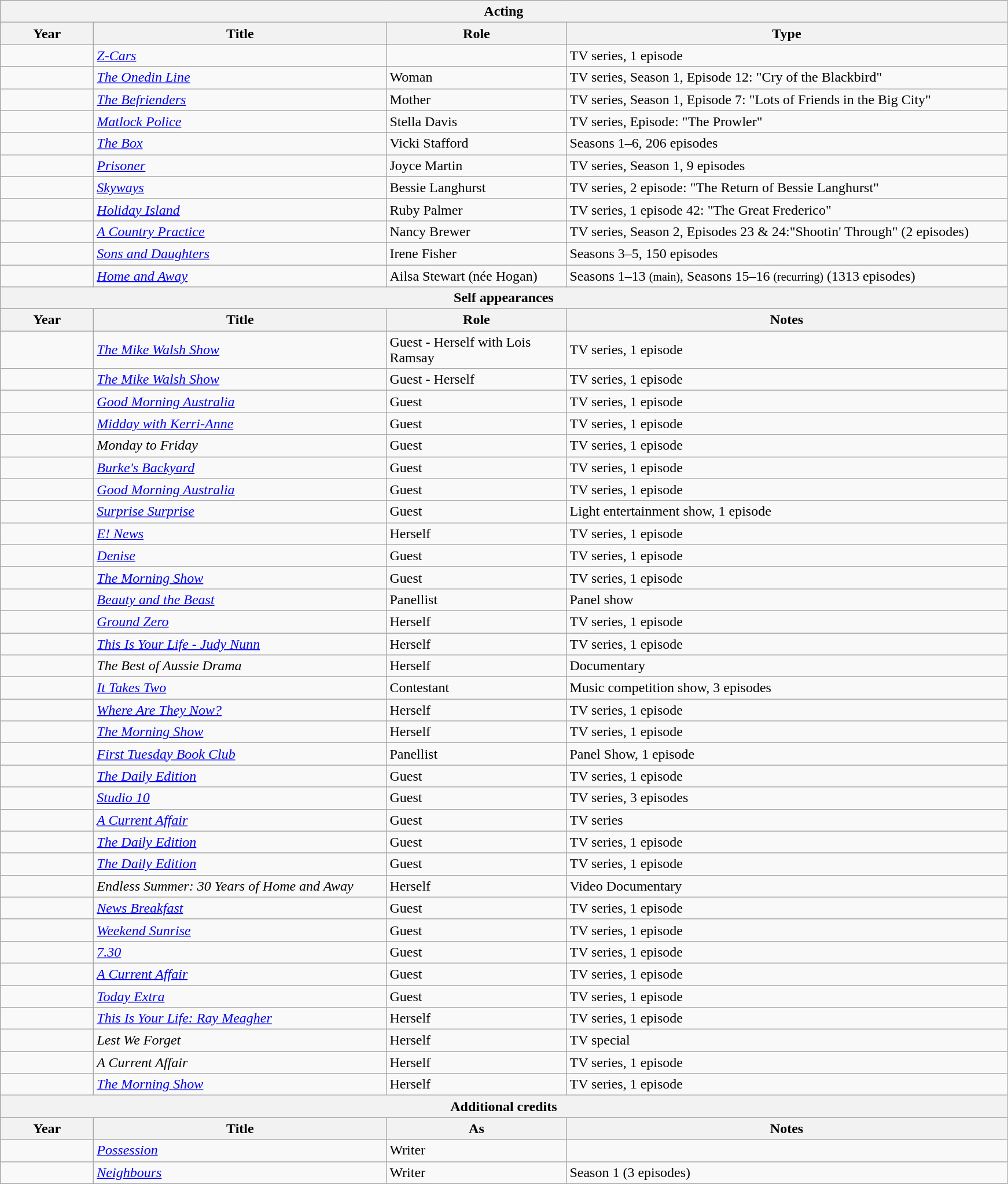<table class="wikitable">
<tr>
<th colspan="4">Acting</th>
</tr>
<tr>
<th width="100">Year</th>
<th width="330">Title</th>
<th width="150">Role</th>
<th width="500">Type</th>
</tr>
<tr>
<td></td>
<td><em><a href='#'>Z-Cars</a></em></td>
<td></td>
<td>TV series, 1 episode</td>
</tr>
<tr>
<td></td>
<td><em><a href='#'>The Onedin Line</a></em></td>
<td>Woman</td>
<td>TV series, Season 1, Episode 12: "Cry of the Blackbird"</td>
</tr>
<tr>
<td></td>
<td><em><a href='#'>The Befrienders</a></em></td>
<td>Mother</td>
<td>TV series, Season 1, Episode 7: "Lots of Friends in the Big City"</td>
</tr>
<tr>
<td></td>
<td><em><a href='#'>Matlock Police</a></em></td>
<td>Stella Davis</td>
<td>TV series, Episode: "The Prowler"</td>
</tr>
<tr>
<td></td>
<td><em><a href='#'>The Box</a></em></td>
<td>Vicki Stafford</td>
<td>Seasons 1–6, 206 episodes</td>
</tr>
<tr>
<td></td>
<td><em><a href='#'>Prisoner</a></em></td>
<td>Joyce Martin</td>
<td>TV series, Season 1, 9 episodes</td>
</tr>
<tr>
<td></td>
<td><em><a href='#'>Skyways</a></em></td>
<td>Bessie Langhurst</td>
<td>TV series, 2 episode: "The Return of Bessie Langhurst"</td>
</tr>
<tr>
<td></td>
<td><em><a href='#'>Holiday Island</a></em></td>
<td>Ruby Palmer</td>
<td>TV series, 1 episode 42: "The Great Frederico"</td>
</tr>
<tr>
<td></td>
<td><em><a href='#'>A Country Practice</a></em></td>
<td>Nancy Brewer</td>
<td>TV series, Season 2, Episodes 23 & 24:"Shootin' Through" (2 episodes)</td>
</tr>
<tr>
<td></td>
<td><em><a href='#'>Sons and Daughters</a></em></td>
<td>Irene Fisher</td>
<td>Seasons 3–5, 150 episodes</td>
</tr>
<tr>
<td></td>
<td><em><a href='#'>Home and Away</a></em></td>
<td>Ailsa Stewart (née Hogan)</td>
<td>Seasons 1–13 <small>(main)</small>, Seasons 15–16 <small>(recurring)</small> (1313 episodes)</td>
</tr>
<tr>
<th colspan="4">Self appearances</th>
</tr>
<tr>
<th width="70">Year</th>
<th width="250">Title</th>
<th width="200">Role</th>
<th width="200">Notes</th>
</tr>
<tr>
<td></td>
<td><em><a href='#'>The Mike Walsh Show</a></em></td>
<td>Guest - Herself with Lois Ramsay</td>
<td>TV series, 1 episode</td>
</tr>
<tr>
<td></td>
<td><em><a href='#'>The Mike Walsh Show</a></em></td>
<td>Guest - Herself</td>
<td>TV series, 1 episode</td>
</tr>
<tr>
<td></td>
<td><em><a href='#'>Good Morning Australia</a></em></td>
<td>Guest</td>
<td>TV series, 1 episode</td>
</tr>
<tr>
<td></td>
<td><em><a href='#'>Midday with Kerri-Anne</a></em></td>
<td>Guest</td>
<td>TV series, 1 episode</td>
</tr>
<tr>
<td></td>
<td><em>Monday to Friday</em></td>
<td>Guest</td>
<td>TV series, 1 episode</td>
</tr>
<tr>
<td></td>
<td><em><a href='#'>Burke's Backyard</a></em></td>
<td>Guest</td>
<td>TV series, 1 episode</td>
</tr>
<tr>
<td></td>
<td><em><a href='#'>Good Morning Australia</a></em></td>
<td>Guest</td>
<td>TV series, 1 episode</td>
</tr>
<tr>
<td></td>
<td><em><a href='#'>Surprise Surprise</a></em></td>
<td>Guest</td>
<td>Light entertainment show, 1 episode</td>
</tr>
<tr>
<td></td>
<td><em><a href='#'>E! News</a></em></td>
<td>Herself</td>
<td>TV series, 1 episode</td>
</tr>
<tr>
<td></td>
<td><em><a href='#'>Denise</a></em></td>
<td>Guest</td>
<td>TV series, 1 episode</td>
</tr>
<tr>
<td></td>
<td><em><a href='#'>The Morning Show</a></em></td>
<td>Guest</td>
<td>TV series, 1 episode</td>
</tr>
<tr>
<td></td>
<td><em><a href='#'>Beauty and the Beast</a></em></td>
<td>Panellist</td>
<td>Panel show</td>
</tr>
<tr>
<td></td>
<td><em><a href='#'>Ground Zero</a></em></td>
<td>Herself</td>
<td>TV series, 1 episode</td>
</tr>
<tr>
<td></td>
<td><em><a href='#'>This Is Your Life - Judy Nunn</a></em></td>
<td>Herself</td>
<td>TV series, 1 episode</td>
</tr>
<tr>
<td></td>
<td><em>The Best of Aussie Drama</em></td>
<td>Herself</td>
<td>Documentary</td>
</tr>
<tr>
<td></td>
<td><em><a href='#'>It Takes Two</a></em></td>
<td>Contestant</td>
<td>Music competition show, 3 episodes</td>
</tr>
<tr>
<td></td>
<td><em><a href='#'>Where Are They Now?</a></em></td>
<td>Herself</td>
<td>TV series, 1 episode</td>
</tr>
<tr>
<td></td>
<td><em><a href='#'>The Morning Show</a></em></td>
<td>Herself</td>
<td>TV series, 1 episode</td>
</tr>
<tr>
<td></td>
<td><em><a href='#'>First Tuesday Book Club</a></em></td>
<td>Panellist</td>
<td>Panel Show, 1 episode</td>
</tr>
<tr>
<td></td>
<td><em><a href='#'>The Daily Edition</a></em></td>
<td>Guest</td>
<td>TV series, 1 episode</td>
</tr>
<tr>
<td></td>
<td><em><a href='#'>Studio 10</a></em></td>
<td>Guest</td>
<td>TV series, 3 episodes</td>
</tr>
<tr>
<td></td>
<td><em><a href='#'>A Current Affair</a></em></td>
<td>Guest</td>
<td>TV series</td>
</tr>
<tr>
<td></td>
<td><em><a href='#'>The Daily Edition</a></em></td>
<td>Guest</td>
<td>TV series, 1 episode</td>
</tr>
<tr>
<td></td>
<td><em><a href='#'>The Daily Edition</a></em></td>
<td>Guest</td>
<td>TV series, 1 episode</td>
</tr>
<tr>
<td></td>
<td><em>Endless Summer: 30 Years of Home and Away</em></td>
<td>Herself</td>
<td>Video Documentary</td>
</tr>
<tr>
<td></td>
<td><em><a href='#'>News Breakfast</a></em></td>
<td>Guest</td>
<td>TV series, 1 episode</td>
</tr>
<tr>
<td></td>
<td><em><a href='#'>Weekend Sunrise</a></em></td>
<td>Guest</td>
<td>TV series, 1 episode</td>
</tr>
<tr>
<td></td>
<td><em><a href='#'>7.30</a></em></td>
<td>Guest</td>
<td>TV series, 1 episode</td>
</tr>
<tr>
<td></td>
<td><em><a href='#'>A Current Affair</a></em></td>
<td>Guest</td>
<td>TV series, 1 episode</td>
</tr>
<tr>
<td></td>
<td><em><a href='#'>Today Extra</a></em></td>
<td>Guest</td>
<td>TV series, 1 episode</td>
</tr>
<tr>
<td></td>
<td><em><a href='#'>This Is Your Life: Ray Meagher</a></em></td>
<td>Herself</td>
<td>TV series, 1 episode</td>
</tr>
<tr>
<td></td>
<td><em>Lest We Forget</em></td>
<td>Herself</td>
<td>TV special</td>
</tr>
<tr>
<td></td>
<td><em>A Current Affair</em></td>
<td>Herself</td>
<td>TV series, 1 episode</td>
</tr>
<tr>
<td></td>
<td><em><a href='#'>The Morning Show</a></em></td>
<td>Herself</td>
<td>TV series, 1 episode</td>
</tr>
<tr>
<th colspan="4">Additional credits</th>
</tr>
<tr>
<th width="70">Year</th>
<th width="250">Title</th>
<th width="200">As</th>
<th width="200">Notes</th>
</tr>
<tr>
<td></td>
<td><em><a href='#'>Possession</a></em></td>
<td>Writer</td>
<td></td>
</tr>
<tr>
<td></td>
<td><em><a href='#'>Neighbours</a></em></td>
<td>Writer</td>
<td>Season 1 (3 episodes)</td>
</tr>
</table>
